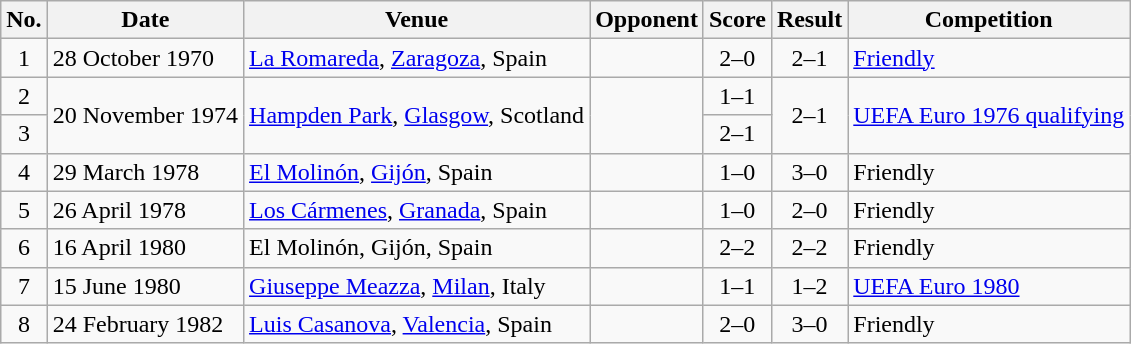<table class="wikitable sortable">
<tr>
<th scope="col">No.</th>
<th scope="col">Date</th>
<th scope="col">Venue</th>
<th scope="col">Opponent</th>
<th scope="col">Score</th>
<th scope="col">Result</th>
<th scope="col">Competition</th>
</tr>
<tr>
<td style="text-align:center">1</td>
<td>28 October 1970</td>
<td><a href='#'>La Romareda</a>, <a href='#'>Zaragoza</a>, Spain</td>
<td></td>
<td style="text-align:center">2–0</td>
<td style="text-align:center">2–1</td>
<td><a href='#'>Friendly</a></td>
</tr>
<tr>
<td style="text-align:center">2</td>
<td rowspan="2">20 November 1974</td>
<td rowspan="2"><a href='#'>Hampden Park</a>, <a href='#'>Glasgow</a>, Scotland</td>
<td rowspan="2"></td>
<td style="text-align:center">1–1</td>
<td rowspan="2" style="text-align:center">2–1</td>
<td rowspan="2"><a href='#'>UEFA Euro 1976 qualifying</a></td>
</tr>
<tr>
<td style="text-align:center">3</td>
<td style="text-align:center">2–1</td>
</tr>
<tr>
<td style="text-align:center">4</td>
<td>29 March 1978</td>
<td><a href='#'>El Molinón</a>, <a href='#'>Gijón</a>, Spain</td>
<td></td>
<td style="text-align:center">1–0</td>
<td style="text-align:center">3–0</td>
<td>Friendly</td>
</tr>
<tr>
<td style="text-align:center">5</td>
<td>26 April 1978</td>
<td><a href='#'>Los Cármenes</a>, <a href='#'>Granada</a>, Spain</td>
<td></td>
<td style="text-align:center">1–0</td>
<td style="text-align:center">2–0</td>
<td>Friendly</td>
</tr>
<tr>
<td style="text-align:center">6</td>
<td>16 April 1980</td>
<td>El Molinón, Gijón, Spain</td>
<td></td>
<td style="text-align:center">2–2</td>
<td style="text-align:center">2–2</td>
<td>Friendly</td>
</tr>
<tr>
<td style="text-align:center">7</td>
<td>15 June 1980</td>
<td><a href='#'>Giuseppe Meazza</a>, <a href='#'>Milan</a>, Italy</td>
<td></td>
<td style="text-align:center">1–1</td>
<td style="text-align:center">1–2</td>
<td><a href='#'>UEFA Euro 1980</a></td>
</tr>
<tr>
<td style="text-align:center">8</td>
<td>24 February 1982</td>
<td><a href='#'>Luis Casanova</a>, <a href='#'>Valencia</a>, Spain</td>
<td></td>
<td style="text-align:center">2–0</td>
<td style="text-align:center">3–0</td>
<td>Friendly</td>
</tr>
</table>
